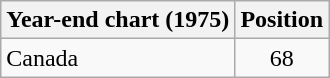<table class="wikitable">
<tr>
<th align="left">Year-end chart (1975)</th>
<th style="text-align:center;">Position</th>
</tr>
<tr>
<td>Canada </td>
<td style="text-align:center;">68</td>
</tr>
</table>
